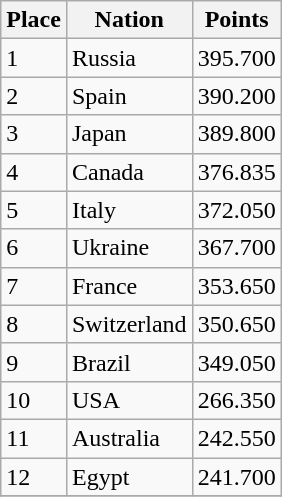<table class=wikitable>
<tr>
<th>Place</th>
<th>Nation</th>
<th>Points</th>
</tr>
<tr>
<td>1</td>
<td> Russia</td>
<td>395.700</td>
</tr>
<tr>
<td>2</td>
<td> Spain</td>
<td>390.200</td>
</tr>
<tr>
<td>3</td>
<td> Japan</td>
<td>389.800</td>
</tr>
<tr>
<td>4</td>
<td> Canada</td>
<td>376.835</td>
</tr>
<tr>
<td>5</td>
<td> Italy</td>
<td>372.050</td>
</tr>
<tr>
<td>6</td>
<td> Ukraine</td>
<td>367.700</td>
</tr>
<tr>
<td>7</td>
<td> France</td>
<td>353.650</td>
</tr>
<tr>
<td>8</td>
<td> Switzerland</td>
<td>350.650</td>
</tr>
<tr>
<td>9</td>
<td> Brazil</td>
<td>349.050</td>
</tr>
<tr>
<td>10</td>
<td> USA</td>
<td>266.350</td>
</tr>
<tr>
<td>11</td>
<td> Australia</td>
<td>242.550</td>
</tr>
<tr>
<td>12</td>
<td> Egypt</td>
<td>241.700</td>
</tr>
<tr>
</tr>
</table>
